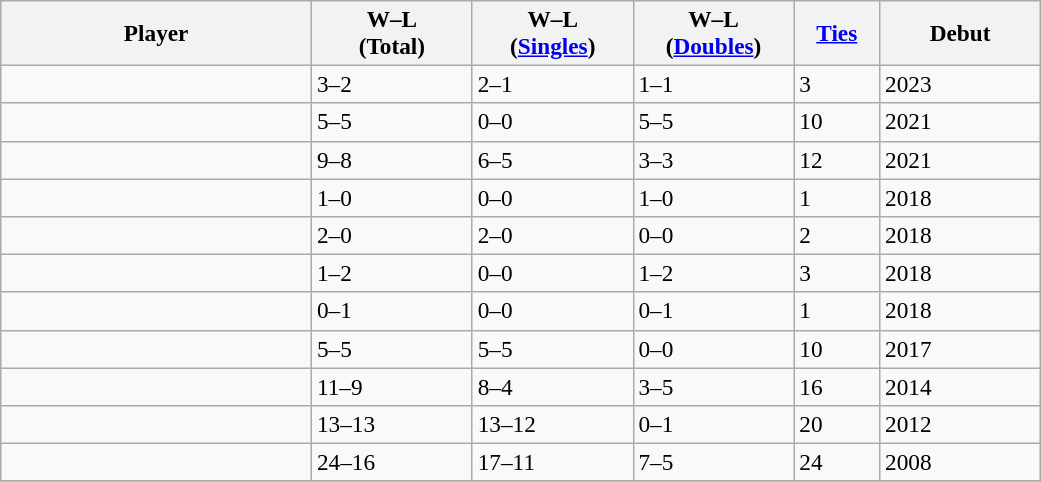<table class="wikitable sortable" style=font-size:97%>
<tr>
<th width=200>Player</th>
<th width=100>W–L<br>(Total)</th>
<th width=100>W–L<br>(<a href='#'>Singles</a>)</th>
<th width=100>W–L<br>(<a href='#'>Doubles</a>)</th>
<th width=50><a href='#'>Ties</a></th>
<th width=100>Debut</th>
</tr>
<tr>
<td></td>
<td>3–2</td>
<td>2–1</td>
<td>1–1</td>
<td>3</td>
<td>2023</td>
</tr>
<tr>
<td></td>
<td>5–5</td>
<td>0–0</td>
<td>5–5</td>
<td>10</td>
<td>2021</td>
</tr>
<tr>
<td></td>
<td>9–8</td>
<td>6–5</td>
<td>3–3</td>
<td>12</td>
<td>2021</td>
</tr>
<tr>
<td></td>
<td>1–0</td>
<td>0–0</td>
<td>1–0</td>
<td>1</td>
<td>2018</td>
</tr>
<tr>
<td></td>
<td>2–0</td>
<td>2–0</td>
<td>0–0</td>
<td>2</td>
<td>2018</td>
</tr>
<tr>
<td></td>
<td>1–2</td>
<td>0–0</td>
<td>1–2</td>
<td>3</td>
<td>2018</td>
</tr>
<tr>
<td></td>
<td>0–1</td>
<td>0–0</td>
<td>0–1</td>
<td>1</td>
<td>2018</td>
</tr>
<tr>
<td></td>
<td>5–5</td>
<td>5–5</td>
<td>0–0</td>
<td>10</td>
<td>2017</td>
</tr>
<tr>
<td></td>
<td>11–9</td>
<td>8–4</td>
<td>3–5</td>
<td>16</td>
<td>2014</td>
</tr>
<tr>
<td></td>
<td>13–13</td>
<td>13–12</td>
<td>0–1</td>
<td>20</td>
<td>2012</td>
</tr>
<tr>
<td></td>
<td>24–16</td>
<td>17–11</td>
<td>7–5</td>
<td>24</td>
<td>2008</td>
</tr>
<tr>
</tr>
</table>
